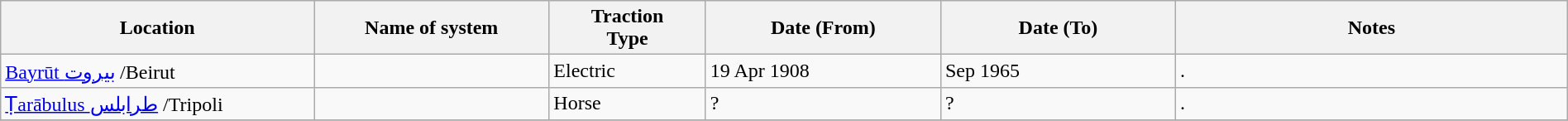<table class="wikitable" width=100%>
<tr>
<th width=20%>Location</th>
<th width=15%>Name of system</th>
<th width=10%>Traction<br>Type</th>
<th width=15%>Date (From)</th>
<th width=15%>Date (To)</th>
<th width=25%>Notes</th>
</tr>
<tr>
<td><a href='#'>Bayrūt بيروت</a> /Beirut</td>
<td> </td>
<td>Electric</td>
<td>19 Apr 1908</td>
<td>Sep 1965</td>
<td>.</td>
</tr>
<tr>
<td><a href='#'>Ṭarābulus طرابلس</a> /Tripoli</td>
<td> </td>
<td>Horse</td>
<td>?</td>
<td>?</td>
<td>.</td>
</tr>
<tr>
</tr>
</table>
